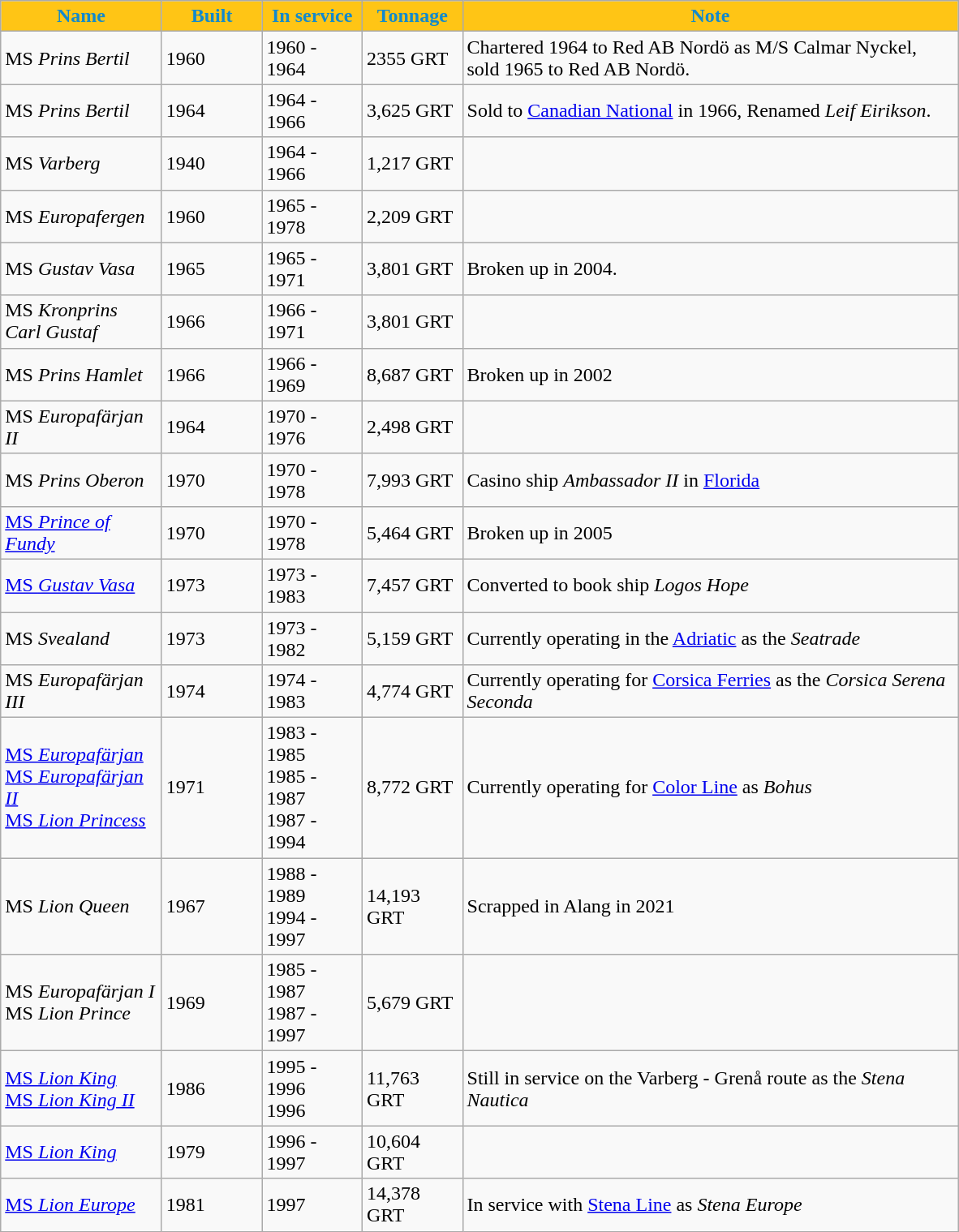<table class="wikitable">
<tr>
<th scope="col" width="125" style="background: #FFC515; color: #1289CD">Name</th>
<th scope="col" width="75" style="background: #FFC515; color: #1289CD">Built</th>
<th scope="col" width="75" style="background: #FFC515; color: #1289CD">In service</th>
<th scope="col" width="75" style="background: #FFC515; color: #1289CD">Tonnage</th>
<th scope="col" width="400" style="background: #FFC515; color: #1289CD">Note</th>
</tr>
<tr>
<td>MS <em>Prins Bertil</em></td>
<td>1960</td>
<td>1960 - 1964</td>
<td>2355 GRT</td>
<td>Chartered 1964 to Red AB Nordö as M/S Calmar Nyckel, sold 1965 to Red AB Nordö.</td>
</tr>
<tr>
<td>MS <em>Prins Bertil</em></td>
<td>1964</td>
<td>1964 - 1966</td>
<td>3,625 GRT</td>
<td>Sold to <a href='#'>Canadian National</a> in 1966, Renamed <em>Leif Eirikson</em>.</td>
</tr>
<tr>
<td>MS <em>Varberg</em></td>
<td>1940</td>
<td>1964 - 1966</td>
<td>1,217 GRT</td>
<td></td>
</tr>
<tr>
<td>MS <em>Europafergen</em></td>
<td>1960</td>
<td>1965 - 1978</td>
<td>2,209 GRT</td>
<td></td>
</tr>
<tr>
<td>MS <em>Gustav Vasa</em></td>
<td>1965</td>
<td>1965 - 1971</td>
<td>3,801 GRT</td>
<td>Broken up in 2004.</td>
</tr>
<tr>
<td>MS <em>Kronprins Carl Gustaf</em></td>
<td>1966</td>
<td>1966 - 1971</td>
<td>3,801 GRT</td>
<td></td>
</tr>
<tr>
<td>MS <em>Prins Hamlet</em></td>
<td>1966</td>
<td>1966 - 1969</td>
<td>8,687 GRT</td>
<td>Broken up in 2002</td>
</tr>
<tr>
<td>MS <em>Europafärjan II</em></td>
<td>1964</td>
<td>1970 - 1976</td>
<td>2,498 GRT</td>
<td></td>
</tr>
<tr>
<td>MS <em>Prins Oberon</em></td>
<td>1970</td>
<td>1970 - 1978</td>
<td>7,993 GRT</td>
<td>Casino ship <em>Ambassador II</em> in <a href='#'>Florida</a></td>
</tr>
<tr>
<td><a href='#'>MS <em>Prince of Fundy</em></a></td>
<td>1970</td>
<td>1970 - 1978</td>
<td>5,464 GRT</td>
<td>Broken up in 2005</td>
</tr>
<tr>
<td><a href='#'>MS <em>Gustav Vasa</em></a></td>
<td>1973</td>
<td>1973 - 1983</td>
<td>7,457 GRT</td>
<td>Converted to book ship <em>Logos Hope</em></td>
</tr>
<tr>
<td>MS <em>Svealand</em></td>
<td>1973</td>
<td>1973 - 1982</td>
<td>5,159 GRT</td>
<td>Currently operating in the <a href='#'>Adriatic</a> as the <em>Seatrade</em></td>
</tr>
<tr>
<td>MS <em>Europafärjan III</em></td>
<td>1974</td>
<td>1974 - 1983</td>
<td>4,774 GRT</td>
<td>Currently operating for <a href='#'>Corsica Ferries</a> as the <em>Corsica Serena Seconda</em></td>
</tr>
<tr>
<td><a href='#'>MS <em>Europafärjan</em></a><br><a href='#'>MS <em>Europafärjan II</em></a><br><a href='#'>MS <em>Lion Princess</em></a></td>
<td>1971</td>
<td>1983 - 1985<br>1985 - 1987<br>1987 - 1994</td>
<td>8,772 GRT</td>
<td>Currently operating for <a href='#'>Color Line</a> as <em>Bohus</em></td>
</tr>
<tr>
<td>MS <em>Lion Queen</em></td>
<td>1967</td>
<td>1988 - 1989<br>1994 - 1997</td>
<td>14,193 GRT</td>
<td>Scrapped in Alang in 2021</td>
</tr>
<tr>
<td>MS <em>Europafärjan I</em><br>MS <em>Lion Prince</em></td>
<td>1969</td>
<td>1985 - 1987<br>1987 - 1997</td>
<td>5,679 GRT</td>
<td></td>
</tr>
<tr>
<td><a href='#'>MS <em>Lion King</em></a><br><a href='#'>MS <em>Lion King II</em></a></td>
<td>1986</td>
<td>1995 - 1996<br>1996</td>
<td>11,763 GRT</td>
<td>Still in service on the Varberg - Grenå route as the <em>Stena Nautica</em></td>
</tr>
<tr>
<td><a href='#'>MS <em>Lion King</em></a></td>
<td>1979</td>
<td>1996 - 1997</td>
<td>10,604 GRT</td>
<td></td>
</tr>
<tr>
<td><a href='#'>MS <em>Lion Europe</em></a></td>
<td>1981</td>
<td>1997</td>
<td>14,378 GRT</td>
<td>In service with <a href='#'>Stena Line</a> as <em>Stena Europe</em></td>
</tr>
</table>
